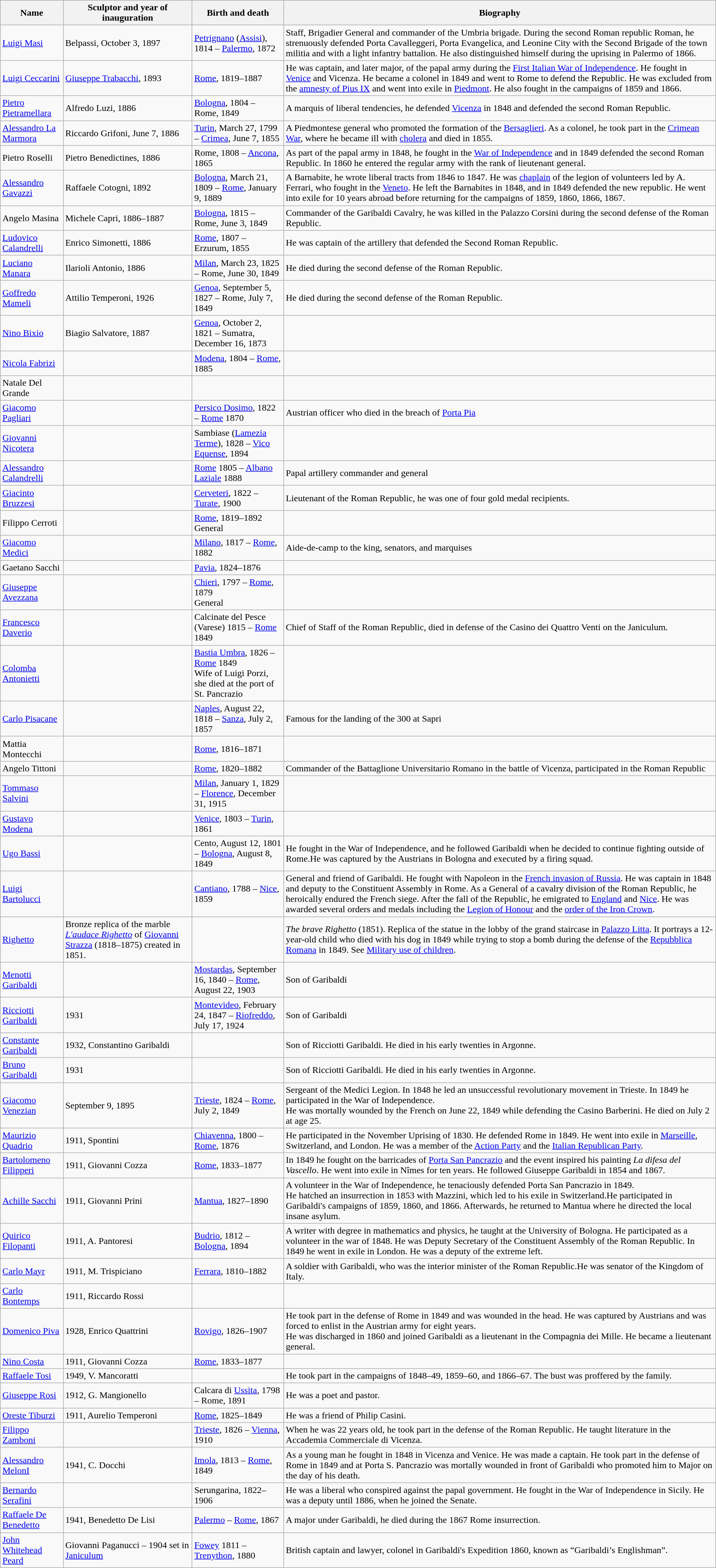<table class="wikitable">
<tr>
<th>Name</th>
<th>Sculptor and year of inauguration</th>
<th>Birth and death</th>
<th>Biography</th>
</tr>
<tr>
<td><a href='#'>Luigi Masi</a> <br> </td>
<td>Belpassi, October 3, 1897</td>
<td><a href='#'>Petrignano</a> (<a href='#'>Assisi</a>), 1814 – <a href='#'>Palermo</a>, 1872</td>
<td>Staff, Brigadier General and commander of the Umbria brigade. During the second Roman republic Roman, he strenuously defended Porta Cavalleggeri, Porta Evangelica, and Leonine City with the Second Brigade of the town militia and with a light infantry battalion. He also distinguished himself during the uprising in Palermo of 1866.</td>
</tr>
<tr>
<td><a href='#'>Luigi Ceccarini</a> <br> </td>
<td><a href='#'>Giuseppe Trabacchi</a>, 1893</td>
<td><a href='#'>Rome</a>, 1819–1887</td>
<td>He was captain, and later major, of the papal army during the <a href='#'>First Italian War of Independence</a>. He fought in <a href='#'>Venice</a> and Vicenza. He became a colonel in 1849 and went to Rome to defend the Republic. He was excluded from the <a href='#'>amnesty of Pius IX</a> and went into exile in <a href='#'>Piedmont</a>. He also fought in the campaigns of 1859 and 1866.</td>
</tr>
<tr>
<td><a href='#'>Pietro Pietramellara</a> <br> </td>
<td>Alfredo Luzi, 1886</td>
<td><a href='#'>Bologna</a>, 1804 – Rome, 1849</td>
<td>A marquis of liberal tendencies, he defended <a href='#'>Vicenza</a> in 1848 and defended the second Roman Republic.</td>
</tr>
<tr>
<td><a href='#'>Alessandro La Marmora</a> <br> </td>
<td>Riccardo Grifoni, June 7, 1886</td>
<td><a href='#'>Turin</a>, March 27, 1799 – <a href='#'>Crimea</a>, June 7, 1855</td>
<td>A Piedmontese general who promoted the formation of the <a href='#'>Bersaglieri</a>. As a colonel, he took part in the <a href='#'>Crimean War</a>, where he became ill with <a href='#'>cholera</a> and died in 1855.</td>
</tr>
<tr>
<td>Pietro Roselli <br> </td>
<td>Pietro Benedictines, 1886</td>
<td>Rome, 1808 – <a href='#'>Ancona</a>, 1865</td>
<td>As part of the papal army in 1848, he fought in the <a href='#'>War of Independence</a> and in 1849 defended the second Roman Republic. In 1860 he entered the regular army with the rank of lieutenant general.</td>
</tr>
<tr>
<td><a href='#'>Alessandro Gavazzi</a> <br> </td>
<td>Raffaele Cotogni, 1892</td>
<td><a href='#'>Bologna</a>, March 21, 1809 – <a href='#'>Rome</a>, January 9, 1889</td>
<td>A Barnabite, he wrote liberal tracts from 1846 to 1847. He was <a href='#'>chaplain</a> of the legion of volunteers led by A. Ferrari, who fought in the <a href='#'>Veneto</a>. He left the Barnabites in 1848, and in 1849 defended the new republic. He went into exile for 10 years abroad before returning for the campaigns of 1859, 1860, 1866, 1867.</td>
</tr>
<tr>
<td>Angelo Masina <br> </td>
<td>Michele Capri, 1886–1887</td>
<td><a href='#'>Bologna</a>, 1815 – Rome, June 3, 1849</td>
<td>Commander of the Garibaldi Cavalry, he was killed in the Palazzo Corsini during the second defense of the Roman Republic.</td>
</tr>
<tr>
<td><a href='#'>Ludovico Calandrelli</a> <br> </td>
<td>Enrico Simonetti, 1886</td>
<td><a href='#'>Rome</a>, 1807 – Erzurum, 1855</td>
<td>He was captain of the artillery that defended the Second Roman Republic.</td>
</tr>
<tr>
<td><a href='#'>Luciano Manara</a> <br> </td>
<td>Ilarioli Antonio, 1886</td>
<td><a href='#'>Milan</a>, March 23, 1825 – Rome, June 30, 1849</td>
<td>He died during the second defense of the Roman Republic.</td>
</tr>
<tr>
<td><a href='#'>Goffredo Mameli</a> <br> </td>
<td>Attilio Temperoni, 1926</td>
<td><a href='#'>Genoa</a>, September 5, 1827 – Rome, July 7, 1849</td>
<td>He died during the second defense of the Roman Republic.</td>
</tr>
<tr>
<td><a href='#'>Nino Bixio</a> <br> </td>
<td>Biagio Salvatore, 1887</td>
<td><a href='#'>Genoa</a>, October 2, 1821 – Sumatra, December 16, 1873</td>
<td></td>
</tr>
<tr>
<td><a href='#'>Nicola Fabrizi</a> <br> </td>
<td></td>
<td><a href='#'>Modena</a>, 1804 – <a href='#'>Rome</a>, 1885</td>
<td></td>
</tr>
<tr>
<td>Natale Del Grande <br> </td>
<td></td>
<td></td>
<td></td>
</tr>
<tr>
<td><a href='#'>Giacomo Pagliari</a> <br> </td>
<td></td>
<td><a href='#'>Persico Dosimo</a>, 1822 – <a href='#'>Rome</a> 1870</td>
<td>Austrian officer who died in the breach of <a href='#'>Porta Pia</a></td>
</tr>
<tr>
<td><a href='#'>Giovanni Nicotera</a> <br> </td>
<td></td>
<td>Sambiase (<a href='#'>Lamezia Terme</a>), 1828 – <a href='#'>Vico Equense</a>, 1894</td>
</tr>
<tr>
<td><a href='#'>Alessandro Calandrelli</a> <br> </td>
<td></td>
<td><a href='#'>Rome</a> 1805 – <a href='#'>Albano Laziale</a> 1888</td>
<td>Papal artillery commander and general</td>
</tr>
<tr>
<td><a href='#'>Giacinto Bruzzesi</a> <br></td>
<td></td>
<td><a href='#'>Cerveteri</a>, 1822 – <a href='#'>Turate</a>, 1900</td>
<td>Lieutenant of the Roman Republic, he was one of four gold medal recipients.</td>
</tr>
<tr>
<td>Filippo Cerroti <br> </td>
<td></td>
<td><a href='#'>Rome</a>, 1819–1892<br>General</td>
</tr>
<tr>
<td><a href='#'>Giacomo Medici</a> <br> </td>
<td></td>
<td><a href='#'>Milano</a>, 1817 – <a href='#'>Rome</a>, 1882</td>
<td>Aide-de-camp to the king, senators,  and marquises</td>
</tr>
<tr>
<td>Gaetano Sacchi <br> </td>
<td></td>
<td><a href='#'>Pavia</a>, 1824–1876</td>
<td></td>
</tr>
<tr>
<td><a href='#'>Giuseppe Avezzana</a> <br> </td>
<td></td>
<td><a href='#'>Chieri</a>, 1797 – <a href='#'>Rome</a>, 1879<br>General</td>
</tr>
<tr>
<td><a href='#'>Francesco Daverio</a> <br> </td>
<td></td>
<td>Calcinate del Pesce (Varese) 1815 – <a href='#'>Rome</a> 1849</td>
<td>Chief of Staff of the Roman Republic, died in defense of the Casino dei Quattro Venti on the Janiculum.</td>
</tr>
<tr>
<td><a href='#'>Colomba Antonietti</a> <br> </td>
<td></td>
<td><a href='#'>Bastia Umbra</a>, 1826 – <a href='#'>Rome</a> 1849<br>Wife of Luigi Porzi, she died at the port of St. Pancrazio</td>
</tr>
<tr>
<td><a href='#'>Carlo Pisacane</a> <br> </td>
<td></td>
<td><a href='#'>Naples</a>, August 22, 1818 – <a href='#'>Sanza</a>, July 2, 1857</td>
<td>Famous for the landing of the 300 at Sapri</td>
</tr>
<tr>
<td>Mattia Montecchi <br> </td>
<td></td>
<td><a href='#'>Rome</a>, 1816–1871</td>
<td></td>
</tr>
<tr>
<td>Angelo Tittoni <br> </td>
<td></td>
<td><a href='#'>Rome</a>, 1820–1882</td>
<td>Commander of the Battaglione Universitario Romano in the battle of Vicenza, participated in the Roman Republic</td>
</tr>
<tr>
<td><a href='#'>Tommaso Salvini</a> <br> </td>
<td></td>
<td><a href='#'>Milan</a>, January 1, 1829 – <a href='#'>Florence</a>, December 31, 1915</td>
<td></td>
</tr>
<tr>
<td><a href='#'>Gustavo Modena</a> <br> </td>
<td></td>
<td><a href='#'>Venice</a>, 1803 – <a href='#'>Turin</a>, 1861</td>
<td></td>
</tr>
<tr>
<td><a href='#'>Ugo Bassi</a> <br></td>
<td></td>
<td>Cento, August 12, 1801 – <a href='#'>Bologna</a>, August 8, 1849</td>
<td>He fought in the War of Independence, and he followed Garibaldi when he decided to continue fighting outside of Rome.He was captured by the Austrians in Bologna and executed by a firing squad.</td>
</tr>
<tr>
<td><a href='#'>Luigi Bartolucci</a> <br> </td>
<td></td>
<td><a href='#'>Cantiano</a>, 1788 – <a href='#'>Nice</a>, 1859</td>
<td>General and friend of Garibaldi. He fought with Napoleon in the <a href='#'>French invasion of Russia</a>. He was captain in 1848 and deputy to the Constituent Assembly in Rome. As a General of a cavalry division of the Roman Republic, he heroically endured the French siege. After the fall of the Republic, he emigrated to <a href='#'>England</a> and <a href='#'>Nice</a>. He was awarded several orders and medals including the <a href='#'>Legion of Honour</a> and the <a href='#'>order of the Iron Crown</a>.</td>
</tr>
<tr>
<td><a href='#'>Righetto</a> <br> </td>
<td>Bronze replica of the marble <em><a href='#'>L'audace Righetto</a></em> of <a href='#'>Giovanni Strazza</a> (1818–1875) created in 1851.</td>
<td></td>
<td><em>The brave Righetto</em> (1851). Replica of the statue in the lobby of the grand staircase in <a href='#'>Palazzo Litta</a>. It portrays a 12-year-old child who died with his dog in 1849 while trying to stop a bomb during the defense of the <a href='#'>Repubblica Romana</a> in 1849. See <a href='#'>Military use of children</a>.</td>
</tr>
<tr>
<td><a href='#'>Menotti Garibaldi</a> <br> </td>
<td></td>
<td><a href='#'>Mostardas</a>, September 16, 1840 – <a href='#'>Rome</a>, August 22, 1903</td>
<td>Son of Garibaldi</td>
</tr>
<tr>
<td><a href='#'>Ricciotti Garibaldi</a> <br> </td>
<td>1931</td>
<td><a href='#'>Montevideo</a>, February 24, 1847 – <a href='#'>Riofreddo</a>, July 17, 1924</td>
<td>Son of Garibaldi</td>
</tr>
<tr>
<td><a href='#'>Constante Garibaldi</a> <br> </td>
<td>1932, Constantino Garibaldi</td>
<td></td>
<td>Son of Ricciotti Garibaldi. He died in his early twenties in Argonne.</td>
</tr>
<tr>
<td><a href='#'>Bruno Garibaldi</a> <br> </td>
<td>1931</td>
<td></td>
<td>Son of Ricciotti Garibaldi. He died in his early twenties in Argonne.</td>
</tr>
<tr>
<td><a href='#'>Giacomo Venezian</a> <br></td>
<td>September 9, 1895</td>
<td><a href='#'>Trieste</a>, 1824 – <a href='#'>Rome</a>, July 2, 1849</td>
<td>Sergeant of the Medici Legion. In 1848 he led an unsuccessful revolutionary movement in Trieste. In 1849 he participated in the War of Independence.<br>He was mortally wounded by the French on June 22, 1849 while defending the Casino Barberini. He died on July 2 at age 25.</td>
</tr>
<tr>
<td><a href='#'>Maurizio Quadrio</a> <br> </td>
<td>1911, Spontini</td>
<td><a href='#'>Chiavenna</a>, 1800 – <a href='#'>Rome</a>, 1876</td>
<td>He participated in the November Uprising of 1830. He defended Rome in 1849. He went into exile in <a href='#'>Marseille</a>, Switzerland, and London. He was a member of the <a href='#'>Action Party</a> and the <a href='#'>Italian Republican Party</a>.</td>
</tr>
<tr>
<td><a href='#'>Bartolomeno Filipperi</a> <br> </td>
<td>1911, Giovanni Cozza</td>
<td><a href='#'>Rome</a>, 1833–1877</td>
<td>In 1849 he fought on the barricades of <a href='#'>Porta San Pancrazio</a> and the event inspired his painting <em>La difesa del Vascello</em>. He went into exile in Nîmes for ten years. He followed Giuseppe Garibaldi in 1854 and 1867.</td>
</tr>
<tr>
<td><a href='#'>Achille Sacchi</a> <br> </td>
<td>1911, Giovanni Prini</td>
<td><a href='#'>Mantua</a>, 1827–1890</td>
<td>A volunteer in the War of Independence, he tenaciously defended Porta San Pancrazio in 1849.<br>He hatched an insurrection in 1853 with Mazzini, which led to his exile in Switzerland.He participated in Garibaldi's campaigns of 1859, 1860, and 1866. Afterwards, he returned to Mantua where he directed the local insane asylum.</td>
</tr>
<tr>
<td><a href='#'>Quirico Filopanti</a> <br> </td>
<td>1911, A. Pantoresi</td>
<td><a href='#'>Budrio</a>, 1812 – <a href='#'>Bologna</a>, 1894</td>
<td>A writer with degree in mathematics and physics, he taught at the University of Bologna. He participated as a volunteer in the war of 1848. He was Deputy Secretary of the Constituent Assembly of the Roman Republic. In 1849 he went in exile in London.  He was a deputy of the extreme left.</td>
</tr>
<tr>
<td><a href='#'>Carlo Mayr</a> <br> </td>
<td>1911, M. Trispiciano</td>
<td><a href='#'>Ferrara</a>, 1810–1882</td>
<td>A soldier with Garibaldi, who was the interior minister of the Roman Republic.He was senator of the Kingdom of Italy.</td>
</tr>
<tr>
<td><a href='#'>Carlo Bontemps</a> <br> </td>
<td>1911, Riccardo Rossi</td>
<td></td>
<td></td>
</tr>
<tr>
<td><a href='#'>Domenico Piva</a> <br> </td>
<td>1928, Enrico Quattrini</td>
<td><a href='#'>Rovigo</a>, 1826–1907</td>
<td>He took part in the defense of Rome in 1849 and was wounded in the head. He was captured by Austrians and was forced to enlist in the Austrian army for eight years.<br>He was discharged in 1860 and joined Garibaldi as a lieutenant in the Compagnia dei Mille. He became a lieutenant general.</td>
</tr>
<tr>
<td><a href='#'>Nino Costa</a> <br> </td>
<td>1911, Giovanni Cozza</td>
<td><a href='#'>Rome</a>, 1833–1877</td>
<td></td>
</tr>
<tr>
<td><a href='#'>Raffaele Tosi</a> <br> </td>
<td>1949, V. Mancoratti</td>
<td></td>
<td>He took part in the campaigns of 1848–49, 1859–60, and 1866–67. The bust was proffered by the family.</td>
</tr>
<tr>
<td><a href='#'>Giuseppe Rosi</a> <br> </td>
<td>1912, G. Mangionello</td>
<td>Calcara di <a href='#'>Ussita</a>, 1798 – Rome, 1891</td>
<td>He was a poet and pastor.</td>
</tr>
<tr>
<td><a href='#'>Oreste Tiburzi</a> <br> </td>
<td>1911, Aurelio Temperoni</td>
<td><a href='#'>Rome</a>, 1825–1849</td>
<td>He was a friend of Philip Casini.</td>
</tr>
<tr>
<td><a href='#'>Filippo Zamboni</a> <br> </td>
<td></td>
<td><a href='#'>Trieste</a>, 1826 – <a href='#'>Vienna</a>, 1910</td>
<td>When he was 22 years old, he took part in the defense of the Roman Republic. He taught literature in the Accademia Commerciale di Vicenza.</td>
</tr>
<tr>
<td><a href='#'>Alessandro MelonI</a> <br> </td>
<td>1941, C. Docchi</td>
<td><a href='#'>Imola</a>, 1813 – <a href='#'>Rome</a>, 1849</td>
<td>As a young man he fought in 1848 in Vicenza and Venice. He was made a captain. He took part in the defense of Rome in 1849 and at Porta S. Pancrazio was mortally wounded in front of Garibaldi who promoted him to Major on the day of his death.</td>
</tr>
<tr>
<td><a href='#'>Bernardo Serafini</a> <br> </td>
<td></td>
<td>Serungarina, 1822–1906</td>
<td>He was a liberal who conspired against the papal government. He fought in the War of Independence in Sicily. He was a deputy until 1886, when he joined the Senate.</td>
</tr>
<tr>
<td><a href='#'>Raffaele De Benedetto</a> <br> </td>
<td>1941, Benedetto De Lisi</td>
<td><a href='#'>Palermo</a> – <a href='#'>Rome</a>, 1867</td>
<td>A major under Garibaldi, he died during the 1867 Rome insurrection.</td>
</tr>
<tr>
<td><a href='#'>John Whitehead Peard</a> <br> </td>
<td>Giovanni Paganucci – 1904 set in <a href='#'>Janiculum</a></td>
<td><a href='#'>Fowey</a> 1811 – <a href='#'>Trenython</a>, 1880</td>
<td>British captain and lawyer, colonel in Garibaldi's Expedition 1860, known as “Garibaldi’s Englishman”.</td>
</tr>
</table>
